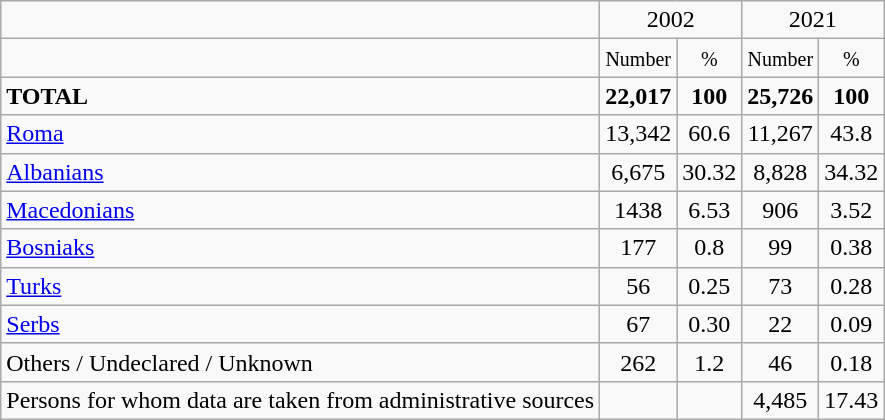<table class="wikitable">
<tr>
<td></td>
<td colspan="2" align="center">2002</td>
<td colspan="2" align="center">2021</td>
</tr>
<tr>
<td></td>
<td align="center"><small>Number</small></td>
<td align="center"><small>%</small></td>
<td align="center"><small>Number</small></td>
<td align="center"><small>%</small></td>
</tr>
<tr>
<td><strong>TOTAL</strong></td>
<td align="center"><strong>22,017</strong></td>
<td align="center"><strong>100</strong></td>
<td align="center"><strong>25,726</strong></td>
<td align="center"><strong>100</strong></td>
</tr>
<tr>
<td><a href='#'>Roma</a></td>
<td align="center">13,342</td>
<td align="center">60.6</td>
<td align="center">11,267</td>
<td align="center">43.8</td>
</tr>
<tr>
<td><a href='#'>Albanians</a></td>
<td align="center">6,675</td>
<td align="center">30.32</td>
<td align="center">8,828</td>
<td align="center">34.32</td>
</tr>
<tr>
<td><a href='#'>Macedonians</a></td>
<td align="center">1438</td>
<td align="center">6.53</td>
<td align="center">906</td>
<td align="center">3.52</td>
</tr>
<tr>
<td><a href='#'>Bosniaks</a></td>
<td align="center">177</td>
<td align="center">0.8</td>
<td align="center">99</td>
<td align="center">0.38</td>
</tr>
<tr>
<td><a href='#'>Turks</a></td>
<td align="center">56</td>
<td align="center">0.25</td>
<td align="center">73</td>
<td align="center">0.28</td>
</tr>
<tr>
<td><a href='#'>Serbs</a></td>
<td align="center">67</td>
<td align="center">0.30</td>
<td align="center">22</td>
<td align="center">0.09</td>
</tr>
<tr>
<td>Others / Undeclared / Unknown</td>
<td align="center">262</td>
<td align="center">1.2</td>
<td align="center">46</td>
<td align="center">0.18</td>
</tr>
<tr>
<td>Persons for whom data are taken from administrative sources</td>
<td align="center"></td>
<td align="center"></td>
<td align="center">4,485</td>
<td align="center">17.43</td>
</tr>
</table>
